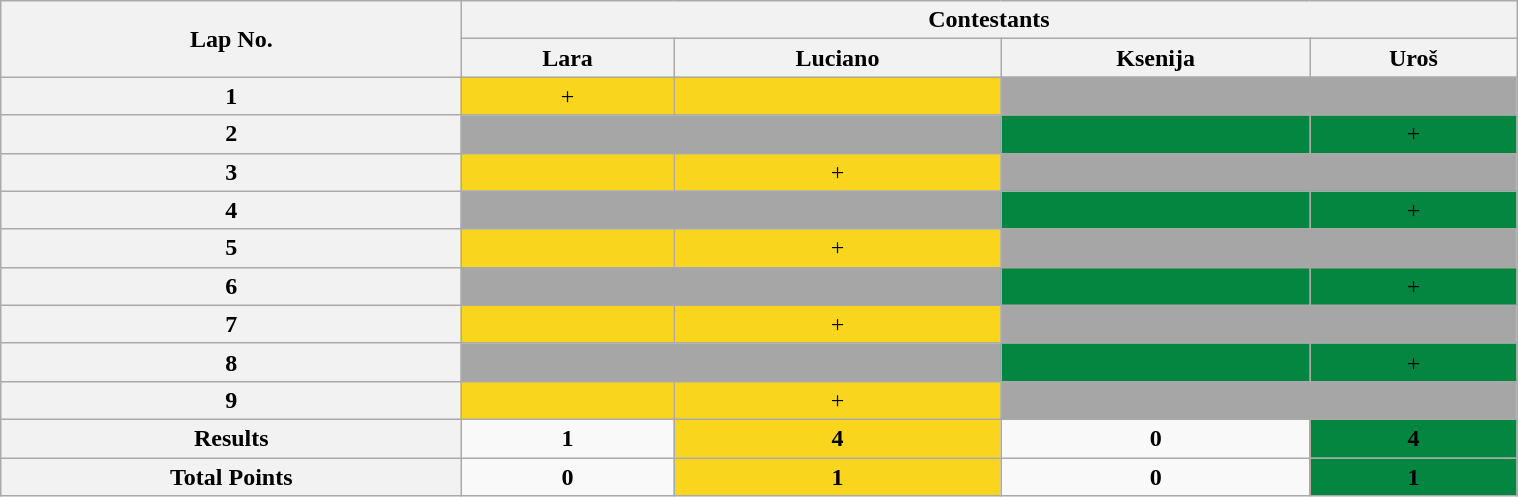<table class="wikitable" style="margin:auto; text-align:center; width:80%">
<tr>
<th rowspan="2">Lap No.</th>
<th colspan="4">Contestants</th>
</tr>
<tr>
<th>Lara</th>
<th>Luciano</th>
<th>Ksenija</th>
<th>Uroš</th>
</tr>
<tr>
<th>1</th>
<td align="center" bgcolor="#FAD51D">+</td>
<td align="center" bgcolor="#FAD51D"></td>
<td colspan="2" style="background-color: rgb(166, 166, 166) "></td>
</tr>
<tr>
<th>2</th>
<td colspan="2" style="background-color: rgb(166, 166, 166) "></td>
<td align="center" bgcolor="#048641"><span></span></td>
<td align="center" bgcolor="#048641"><span>+</span></td>
</tr>
<tr>
<th>3</th>
<td align="center" bgcolor="#FAD51D"></td>
<td align="center" bgcolor="#FAD51D">+</td>
<td colspan="2" style="background-color: rgb(166, 166, 166) "></td>
</tr>
<tr>
<th>4</th>
<td colspan="2" style="background-color: rgb(166, 166, 166) "></td>
<td align="center" bgcolor="#048641"><span></span></td>
<td align="center" bgcolor="#048641"><span>+</span></td>
</tr>
<tr>
<th>5</th>
<td align="center" bgcolor="#FAD51D"></td>
<td align="center" bgcolor="#FAD51D">+</td>
<td colspan="2" style="background-color: rgb(166, 166, 166) "></td>
</tr>
<tr>
<th>6</th>
<td colspan="2" style="background-color: rgb(166, 166, 166) "></td>
<td align="center" bgcolor="#048641"><span></span></td>
<td align="center" bgcolor="#048641"><span>+</span></td>
</tr>
<tr>
<th>7</th>
<td align="center" bgcolor="#FAD51D"></td>
<td align="center" bgcolor="#FAD51D">+</td>
<td colspan="2" style="background-color: rgb(166, 166, 166) "></td>
</tr>
<tr>
<th>8</th>
<td colspan="2" style="background-color: rgb(166, 166, 166) "></td>
<td align="center" bgcolor="#048641"><span></span></td>
<td align="center" bgcolor="#048641"><span>+</span></td>
</tr>
<tr>
<th>9</th>
<td align="center" bgcolor="#FAD51D"></td>
<td align="center" bgcolor="#FAD51D">+</td>
<td colspan="2" style="background-color: rgb(166, 166, 166) "></td>
</tr>
<tr>
<th>Results</th>
<td align="center"><strong>1</strong></td>
<td align="center" bgcolor="#FAD51D"><strong>4</strong></td>
<td align="center"><strong>0</strong></td>
<td align="center" bgcolor="#048641"><span><strong>4</strong></span></td>
</tr>
<tr>
<th>Total Points</th>
<td align="center"><strong>0</strong></td>
<td align="center" bgcolor="#FAD51D"><strong>1</strong></td>
<td align="center"><strong>0</strong></td>
<td align="center" bgcolor="#048641"><span><strong>1</strong></span></td>
</tr>
</table>
